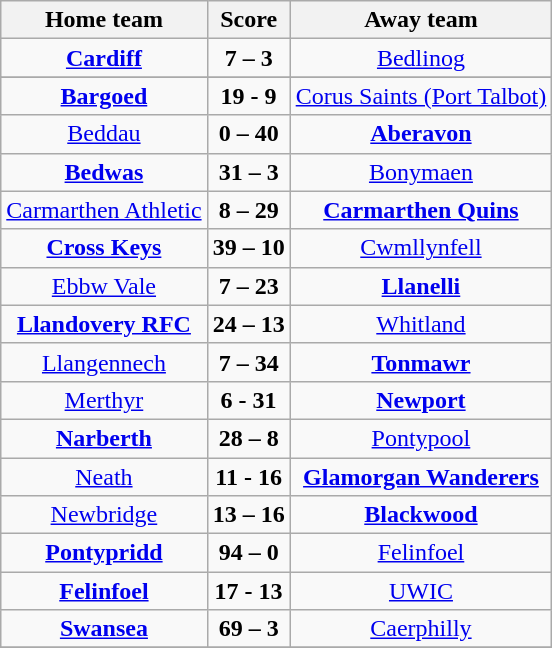<table class="wikitable" style="text-align: center">
<tr>
<th>Home team</th>
<th>Score</th>
<th>Away team</th>
</tr>
<tr>
<td><strong><a href='#'>Cardiff</a></strong></td>
<td><strong>7 – 3</strong></td>
<td><a href='#'>Bedlinog</a></td>
</tr>
<tr>
</tr>
<tr>
<td><strong><a href='#'>Bargoed</a></strong></td>
<td><strong>19 - 9</strong></td>
<td><a href='#'>Corus Saints (Port Talbot)</a></td>
</tr>
<tr>
<td><a href='#'>Beddau</a></td>
<td><strong>0 – 40</strong></td>
<td><strong><a href='#'>Aberavon</a></strong></td>
</tr>
<tr>
<td><strong><a href='#'>Bedwas</a></strong></td>
<td><strong>31 – 3</strong></td>
<td><a href='#'>Bonymaen</a></td>
</tr>
<tr>
<td><a href='#'>Carmarthen Athletic</a></td>
<td><strong>8 – 29</strong></td>
<td><strong><a href='#'>Carmarthen Quins</a></strong></td>
</tr>
<tr>
<td><strong><a href='#'>Cross Keys</a></strong></td>
<td><strong>39 – 10</strong></td>
<td><a href='#'>Cwmllynfell</a></td>
</tr>
<tr>
<td><a href='#'>Ebbw Vale</a></td>
<td><strong>7 – 23</strong></td>
<td><strong><a href='#'>Llanelli</a></strong></td>
</tr>
<tr>
<td><strong><a href='#'>Llandovery RFC</a></strong></td>
<td><strong>24 – 13</strong></td>
<td><a href='#'>Whitland</a></td>
</tr>
<tr>
<td><a href='#'>Llangennech</a></td>
<td><strong>7 – 34</strong></td>
<td><strong><a href='#'>Tonmawr</a></strong></td>
</tr>
<tr>
<td><a href='#'>Merthyr</a></td>
<td><strong>6 - 31</strong></td>
<td><strong><a href='#'>Newport</a></strong></td>
</tr>
<tr>
<td><strong><a href='#'>Narberth</a></strong></td>
<td><strong>28 – 8</strong></td>
<td><a href='#'>Pontypool</a></td>
</tr>
<tr>
<td><a href='#'>Neath</a></td>
<td><strong>11 - 16</strong></td>
<td><strong><a href='#'>Glamorgan Wanderers</a></strong></td>
</tr>
<tr>
<td><a href='#'>Newbridge</a></td>
<td><strong>13 – 16</strong></td>
<td><strong><a href='#'>Blackwood</a></strong></td>
</tr>
<tr>
<td><strong><a href='#'>Pontypridd</a></strong></td>
<td><strong>94 – 0</strong></td>
<td><a href='#'>Felinfoel</a></td>
</tr>
<tr>
<td><strong><a href='#'>Felinfoel</a></strong></td>
<td><strong>17 - 13</strong></td>
<td><a href='#'>UWIC</a></td>
</tr>
<tr>
<td><strong><a href='#'>Swansea</a></strong></td>
<td><strong>69 – 3</strong></td>
<td><a href='#'>Caerphilly</a></td>
</tr>
<tr>
</tr>
</table>
